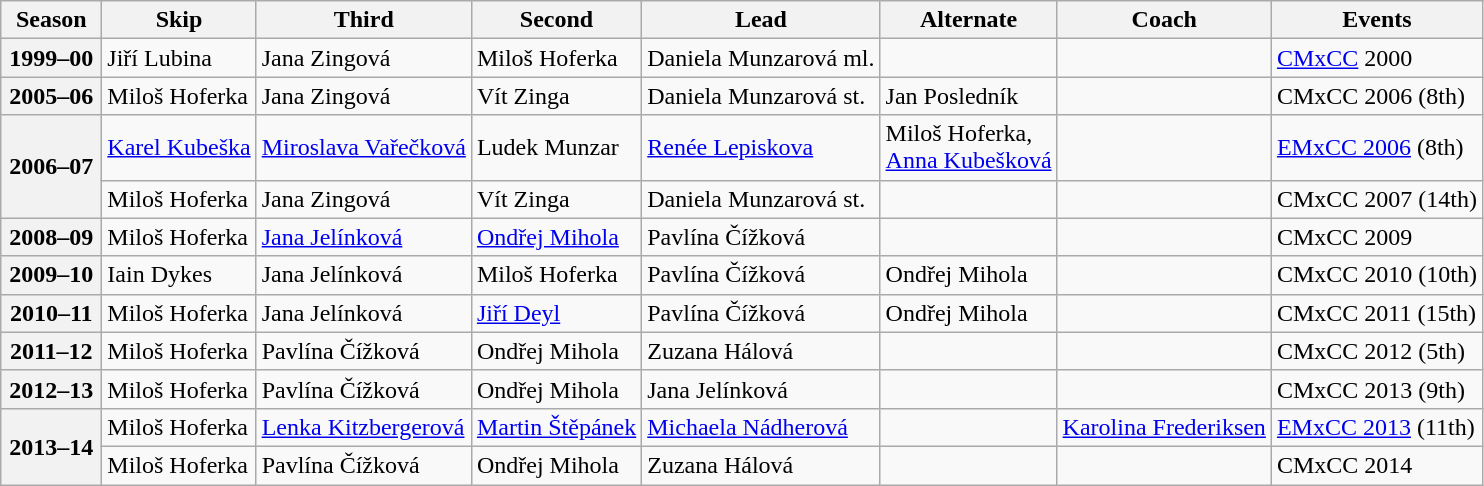<table class="wikitable">
<tr>
<th scope="col" width=60>Season</th>
<th scope="col">Skip</th>
<th scope="col">Third</th>
<th scope="col">Second</th>
<th scope="col">Lead</th>
<th scope="col">Alternate</th>
<th scope="col">Coach</th>
<th scope="col">Events</th>
</tr>
<tr>
<th scope="row">1999–00</th>
<td>Jiří Lubina</td>
<td>Jana Zingová</td>
<td>Miloš Hoferka</td>
<td>Daniela Munzarová ml.</td>
<td></td>
<td></td>
<td><a href='#'>CMxCC</a> 2000 </td>
</tr>
<tr>
<th scope="row">2005–06</th>
<td>Miloš Hoferka</td>
<td>Jana Zingová</td>
<td>Vít Zinga</td>
<td>Daniela Munzarová st.</td>
<td>Jan Posledník</td>
<td></td>
<td>CMxCC 2006 (8th)</td>
</tr>
<tr>
<th scope="row" rowspan=2>2006–07</th>
<td><a href='#'>Karel Kubeška</a></td>
<td><a href='#'>Miroslava Vařečková</a></td>
<td>Ludek Munzar</td>
<td><a href='#'>Renée Lepiskova</a></td>
<td>Miloš Hoferka,<br><a href='#'>Anna Kubešková</a></td>
<td></td>
<td><a href='#'>EMxCC 2006</a> (8th)</td>
</tr>
<tr>
<td>Miloš Hoferka</td>
<td>Jana Zingová</td>
<td>Vít Zinga</td>
<td>Daniela Munzarová st.</td>
<td></td>
<td></td>
<td>CMxCC 2007 (14th)</td>
</tr>
<tr>
<th scope="row">2008–09</th>
<td>Miloš Hoferka</td>
<td><a href='#'>Jana Jelínková</a></td>
<td><a href='#'>Ondřej Mihola</a></td>
<td>Pavlína Čížková</td>
<td></td>
<td></td>
<td>CMxCC 2009 </td>
</tr>
<tr>
<th scope="row">2009–10</th>
<td>Iain Dykes</td>
<td>Jana Jelínková</td>
<td>Miloš Hoferka</td>
<td>Pavlína Čížková</td>
<td>Ondřej Mihola</td>
<td></td>
<td>CMxCC 2010 (10th)</td>
</tr>
<tr>
<th scope="row">2010–11</th>
<td>Miloš Hoferka</td>
<td>Jana Jelínková</td>
<td><a href='#'>Jiří Deyl</a></td>
<td>Pavlína Čížková</td>
<td>Ondřej Mihola</td>
<td></td>
<td>CMxCC 2011 (15th)</td>
</tr>
<tr>
<th scope="row">2011–12</th>
<td>Miloš Hoferka</td>
<td>Pavlína Čížková</td>
<td>Ondřej Mihola</td>
<td>Zuzana Hálová</td>
<td></td>
<td></td>
<td>CMxCC 2012 (5th)</td>
</tr>
<tr>
<th scope="row">2012–13</th>
<td>Miloš Hoferka</td>
<td>Pavlína Čížková</td>
<td>Ondřej Mihola</td>
<td>Jana Jelínková</td>
<td></td>
<td></td>
<td>CMxCC 2013 (9th)</td>
</tr>
<tr>
<th scope="row" rowspan=2>2013–14</th>
<td>Miloš Hoferka</td>
<td><a href='#'>Lenka Kitzbergerová</a></td>
<td><a href='#'>Martin Štěpánek</a></td>
<td><a href='#'>Michaela Nádherová</a></td>
<td></td>
<td><a href='#'>Karolina Frederiksen</a></td>
<td><a href='#'>EMxCC 2013</a> (11th)</td>
</tr>
<tr>
<td>Miloš Hoferka</td>
<td>Pavlína Čížková</td>
<td>Ondřej Mihola</td>
<td>Zuzana Hálová</td>
<td></td>
<td></td>
<td>CMxCC 2014 </td>
</tr>
</table>
